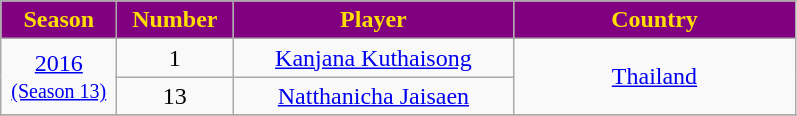<table class="wikitable">
<tr>
<th width=70px style="background:#800080; color:#FFDF00;">Season</th>
<th width=70px style="background:#800080; color:#FFDF00">Number</th>
<th width=180px style="background:#800080; color:#FFDF00">Player</th>
<th width=180px style="background:#800080; color:#FFDF00">Country</th>
</tr>
<tr style="text-align:left;">
<td rowspan="2" style="text-align:center;"><a href='#'>2016 <small>(Season 13)</small></a></td>
<td align=center>1</td>
<td align=center><a href='#'>Kanjana Kuthaisong</a></td>
<td rowspan="2" align=center> <a href='#'>Thailand</a></td>
</tr>
<tr>
<td align=center>13</td>
<td align=center><a href='#'>Natthanicha Jaisaen</a></td>
</tr>
<tr>
</tr>
</table>
